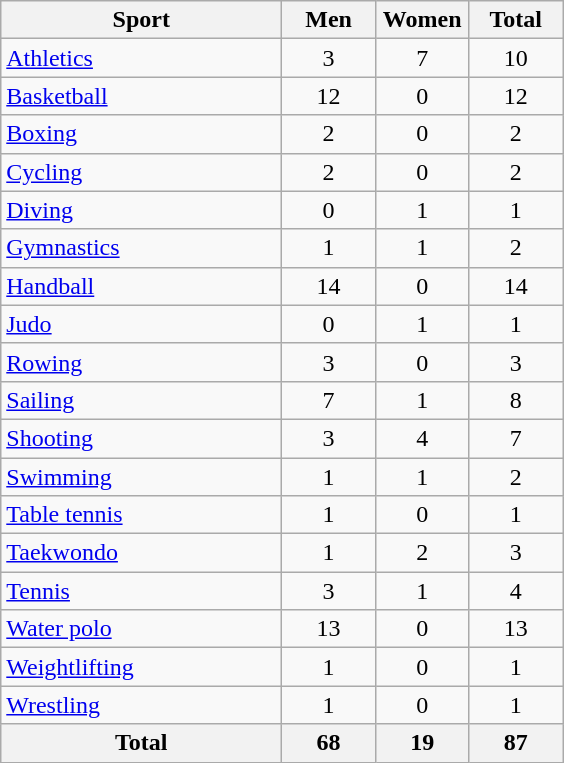<table class="wikitable sortable" style="text-align:center;">
<tr>
<th width=180>Sport</th>
<th width=55>Men</th>
<th width=55>Women</th>
<th width=55>Total</th>
</tr>
<tr>
<td align=left><a href='#'>Athletics</a></td>
<td>3</td>
<td>7</td>
<td>10</td>
</tr>
<tr>
<td align=left><a href='#'>Basketball</a></td>
<td>12</td>
<td>0</td>
<td>12</td>
</tr>
<tr>
<td align=left><a href='#'>Boxing</a></td>
<td>2</td>
<td>0</td>
<td>2</td>
</tr>
<tr>
<td align=left><a href='#'>Cycling</a></td>
<td>2</td>
<td>0</td>
<td>2</td>
</tr>
<tr>
<td align=left><a href='#'>Diving</a></td>
<td>0</td>
<td>1</td>
<td>1</td>
</tr>
<tr>
<td align=left><a href='#'>Gymnastics</a></td>
<td>1</td>
<td>1</td>
<td>2</td>
</tr>
<tr>
<td align=left><a href='#'>Handball</a></td>
<td>14</td>
<td>0</td>
<td>14</td>
</tr>
<tr>
<td align=left><a href='#'>Judo</a></td>
<td>0</td>
<td>1</td>
<td>1</td>
</tr>
<tr>
<td align=left><a href='#'>Rowing</a></td>
<td>3</td>
<td>0</td>
<td>3</td>
</tr>
<tr>
<td align=left><a href='#'>Sailing</a></td>
<td>7</td>
<td>1</td>
<td>8</td>
</tr>
<tr>
<td align=left><a href='#'>Shooting</a></td>
<td>3</td>
<td>4</td>
<td>7</td>
</tr>
<tr>
<td align=left><a href='#'>Swimming</a></td>
<td>1</td>
<td>1</td>
<td>2</td>
</tr>
<tr>
<td align=left><a href='#'>Table tennis</a></td>
<td>1</td>
<td>0</td>
<td>1</td>
</tr>
<tr>
<td align=left><a href='#'>Taekwondo</a></td>
<td>1</td>
<td>2</td>
<td>3</td>
</tr>
<tr>
<td align=left><a href='#'>Tennis</a></td>
<td>3</td>
<td>1</td>
<td>4</td>
</tr>
<tr>
<td align=left><a href='#'>Water polo</a></td>
<td>13</td>
<td>0</td>
<td>13</td>
</tr>
<tr>
<td align=left><a href='#'>Weightlifting</a></td>
<td>1</td>
<td>0</td>
<td>1</td>
</tr>
<tr>
<td align=left><a href='#'>Wrestling</a></td>
<td>1</td>
<td>0</td>
<td>1</td>
</tr>
<tr class="sortbottom">
<th>Total</th>
<th>68</th>
<th>19</th>
<th>87</th>
</tr>
</table>
